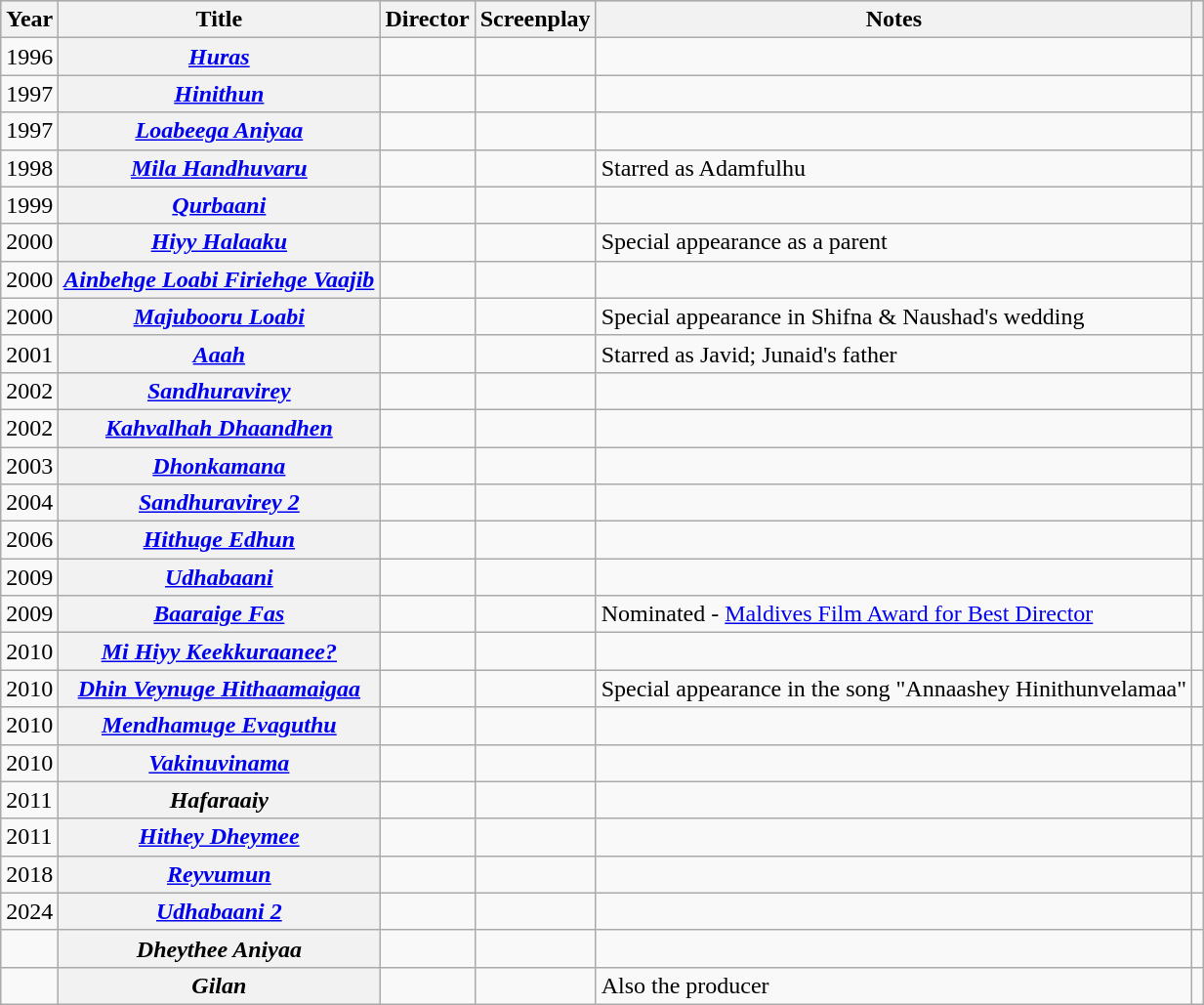<table class="wikitable sortable plainrowheaders">
<tr style="background:#ccc; text-align:center;">
<th scope="col">Year</th>
<th scope="col">Title</th>
<th scope="col">Director</th>
<th scope="col">Screenplay</th>
<th scope="col">Notes</th>
<th scope="col" class="unsortable"></th>
</tr>
<tr>
<td>1996</td>
<th scope="row"><em><a href='#'>Huras</a></em></th>
<td></td>
<td></td>
<td></td>
<td style="text-align: center;"></td>
</tr>
<tr>
<td>1997</td>
<th scope="row"><em><a href='#'>Hinithun</a></em></th>
<td></td>
<td></td>
<td></td>
<td style="text-align: center;"></td>
</tr>
<tr>
<td>1997</td>
<th scope="row"><em><a href='#'>Loabeega Aniyaa</a></em></th>
<td></td>
<td></td>
<td></td>
<td style="text-align: center;"></td>
</tr>
<tr>
<td>1998</td>
<th scope="row"><em><a href='#'>Mila Handhuvaru</a></em></th>
<td></td>
<td></td>
<td>Starred as Adamfulhu</td>
<td style="text-align: center;"></td>
</tr>
<tr>
<td>1999</td>
<th scope="row"><em><a href='#'>Qurbaani</a></em></th>
<td></td>
<td></td>
<td></td>
<td style="text-align: center;"></td>
</tr>
<tr>
<td>2000</td>
<th scope="row"><em><a href='#'>Hiyy Halaaku</a></em></th>
<td></td>
<td></td>
<td>Special appearance as a parent</td>
<td style="text-align: center;"></td>
</tr>
<tr>
<td>2000</td>
<th scope="row"><em><a href='#'>Ainbehge Loabi Firiehge Vaajib</a></em></th>
<td></td>
<td></td>
<td></td>
<td style="text-align: center;"></td>
</tr>
<tr>
<td>2000</td>
<th scope="row"><em><a href='#'>Majubooru Loabi</a></em></th>
<td></td>
<td></td>
<td>Special appearance in Shifna & Naushad's wedding</td>
<td></td>
</tr>
<tr>
<td>2001</td>
<th scope="row"><em><a href='#'>Aaah</a></em></th>
<td></td>
<td></td>
<td>Starred as Javid; Junaid's father</td>
<td style="text-align: center;"></td>
</tr>
<tr>
<td>2002</td>
<th scope="row"><em><a href='#'>Sandhuravirey</a></em></th>
<td></td>
<td></td>
<td></td>
<td style="text-align: center;"></td>
</tr>
<tr>
<td>2002</td>
<th scope="row"><em><a href='#'>Kahvalhah Dhaandhen</a></em></th>
<td></td>
<td></td>
<td></td>
<td style="text-align: center;"></td>
</tr>
<tr>
<td>2003</td>
<th scope="row"><em><a href='#'>Dhonkamana</a></em></th>
<td></td>
<td></td>
<td></td>
<td style="text-align: center;"></td>
</tr>
<tr>
<td>2004</td>
<th scope="row"><em><a href='#'>Sandhuravirey 2</a></em></th>
<td></td>
<td></td>
<td></td>
<td style="text-align: center;"></td>
</tr>
<tr>
<td>2006</td>
<th scope="row"><em><a href='#'>Hithuge Edhun</a></em></th>
<td></td>
<td></td>
<td></td>
<td></td>
</tr>
<tr>
<td>2009</td>
<th scope="row"><em><a href='#'>Udhabaani</a></em></th>
<td></td>
<td></td>
<td></td>
<td style="text-align: center;"></td>
</tr>
<tr>
<td>2009</td>
<th scope="row"><em><a href='#'>Baaraige Fas</a></em></th>
<td></td>
<td></td>
<td>Nominated - <a href='#'>Maldives Film Award for Best Director</a></td>
<td style="text-align: center;"></td>
</tr>
<tr>
<td>2010</td>
<th scope="row"><em><a href='#'>Mi Hiyy Keekkuraanee?</a></em></th>
<td></td>
<td></td>
<td></td>
<td></td>
</tr>
<tr>
<td>2010</td>
<th scope="row"><em><a href='#'>Dhin Veynuge Hithaamaigaa</a></em></th>
<td></td>
<td></td>
<td>Special appearance in the song "Annaashey Hinithunvelamaa"</td>
<td style="text-align: center;"></td>
</tr>
<tr>
<td>2010</td>
<th scope="row"><em><a href='#'>Mendhamuge Evaguthu</a></em></th>
<td></td>
<td></td>
<td></td>
<td style="text-align: center;"></td>
</tr>
<tr>
<td>2010</td>
<th scope="row"><em><a href='#'>Vakinuvinama</a></em></th>
<td></td>
<td></td>
<td></td>
<td style="text-align: center;"></td>
</tr>
<tr>
<td>2011</td>
<th scope="row"><em>Hafaraaiy</em></th>
<td></td>
<td></td>
<td></td>
<td style="text-align: center;"></td>
</tr>
<tr>
<td>2011</td>
<th scope="row"><em><a href='#'>Hithey Dheymee</a></em></th>
<td></td>
<td></td>
<td></td>
<td style="text-align: center;"></td>
</tr>
<tr>
<td>2018</td>
<th scope="row"><em><a href='#'>Reyvumun</a></em></th>
<td></td>
<td></td>
<td></td>
<td style="text-align: center;"></td>
</tr>
<tr>
<td>2024</td>
<th scope="row"><em><a href='#'>Udhabaani 2</a></em></th>
<td></td>
<td></td>
<td></td>
<td style="text-align:center;"></td>
</tr>
<tr>
<td></td>
<th scope="row"><em>Dheythee Aniyaa</em></th>
<td></td>
<td></td>
<td></td>
<td></td>
</tr>
<tr>
<td></td>
<th scope="row"><em>Gilan</em></th>
<td></td>
<td></td>
<td>Also the producer</td>
<td></td>
</tr>
</table>
